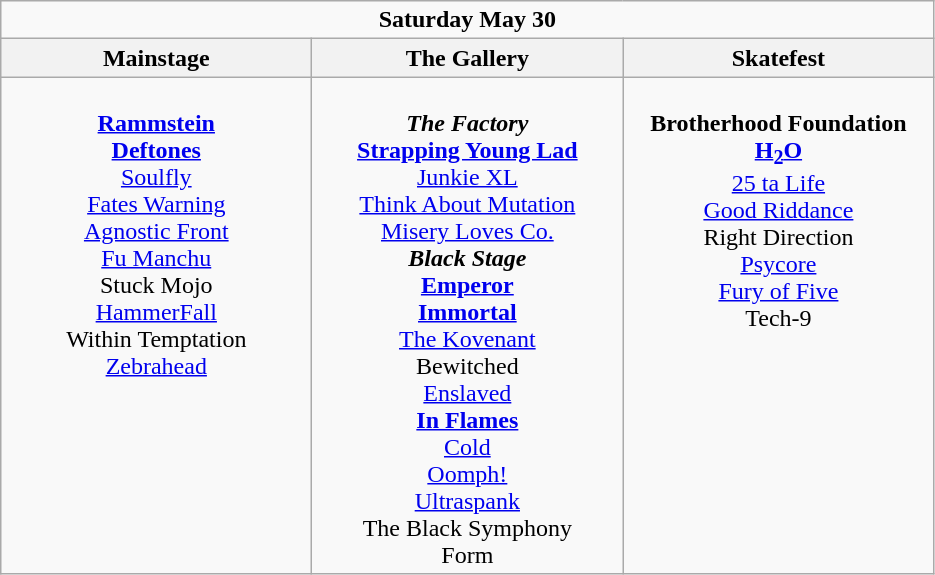<table class="wikitable">
<tr>
<td colspan="3" align="center"><strong>Saturday May 30</strong></td>
</tr>
<tr>
<th>Mainstage</th>
<th>The Gallery</th>
<th>Skatefest</th>
</tr>
<tr>
<td valign="top" align="center" width=200><br><strong><a href='#'>Rammstein</a></strong>
<br><strong><a href='#'>Deftones</a></strong>
<br><a href='#'>Soulfly</a>
<br><a href='#'>Fates Warning</a>
<br><a href='#'>Agnostic Front</a>
<br><a href='#'>Fu Manchu</a>
<br>Stuck Mojo
<br><a href='#'>HammerFall</a>
<br>Within Temptation
<br><a href='#'>Zebrahead</a></td>
<td valign="top" align="center" width=200><br><strong><em>The Factory</em></strong>
<br><strong><a href='#'>Strapping Young Lad</a></strong>
<br><a href='#'>Junkie XL</a>
<br><a href='#'>Think About Mutation</a>
<br><a href='#'>Misery Loves Co.</a><br><strong><em>Black Stage</em></strong>
<br><strong><a href='#'>Emperor</a></strong>
<br><strong><a href='#'>Immortal</a></strong><br><a href='#'>The Kovenant</a>
<br>Bewitched
<br><a href='#'>Enslaved</a><br><strong><a href='#'>In Flames</a></strong>
<br><a href='#'>Cold</a>
<br><a href='#'>Oomph!</a>
<br><a href='#'>Ultraspank</a>
<br>The Black Symphony
<br>Form</td>
<td valign="top" align="center" width=200><br><strong>Brotherhood Foundation</strong>
<br><strong><a href='#'>H<sub>2</sub>O</a></strong>
<br><a href='#'>25 ta Life</a>
<br><a href='#'>Good Riddance</a>
<br>Right Direction
<br><a href='#'>Psycore</a>
<br><a href='#'>Fury of Five</a>
<br>Tech-9</td>
</tr>
</table>
